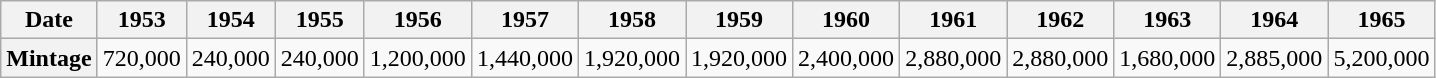<table class="wikitable" style="text-align:center">
<tr>
<th>Date</th>
<th>1953</th>
<th>1954</th>
<th>1955</th>
<th>1956</th>
<th>1957</th>
<th>1958</th>
<th>1959</th>
<th>1960</th>
<th>1961</th>
<th>1962</th>
<th>1963</th>
<th>1964</th>
<th>1965</th>
</tr>
<tr>
<th>Mintage</th>
<td>720,000</td>
<td>240,000</td>
<td>240,000</td>
<td>1,200,000</td>
<td>1,440,000</td>
<td>1,920,000</td>
<td>1,920,000</td>
<td>2,400,000</td>
<td>2,880,000</td>
<td>2,880,000</td>
<td>1,680,000</td>
<td>2,885,000</td>
<td>5,200,000</td>
</tr>
</table>
